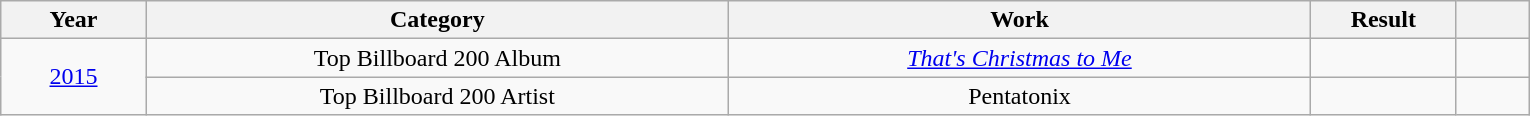<table class="wikitable">
<tr>
<th style="width:5%;">Year</th>
<th style="width:20%;">Category</th>
<th style="width:20%;">Work</th>
<th style="width:5%;">Result</th>
<th style="width:2.5%;"></th>
</tr>
<tr>
<td rowspan="2" style="text-align:center;"><a href='#'>2015</a></td>
<td style="text-align:center;">Top Billboard 200 Album</td>
<td style="text-align:center;"><em><a href='#'>That's Christmas to Me</a></em></td>
<td></td>
<td style="text-align:center;"></td>
</tr>
<tr>
<td style="text-align:center;">Top Billboard 200 Artist</td>
<td style="text-align:center;">Pentatonix</td>
<td></td>
<td style="text-align:center;"></td>
</tr>
</table>
